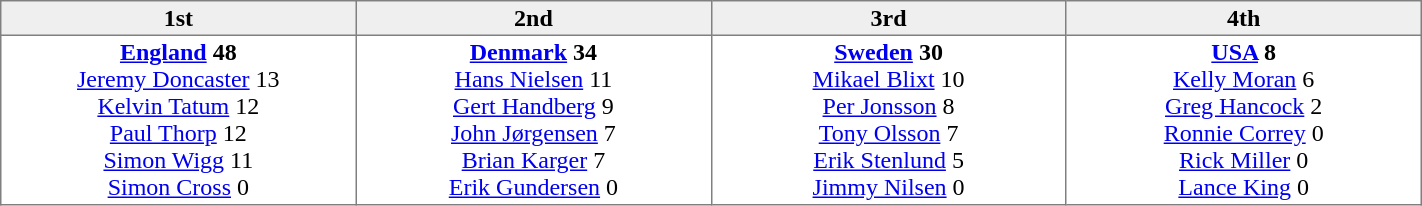<table border=1 cellpadding=2 cellspacing=0 width=75% style="border-collapse:collapse">
<tr align=center style="background:#efefef;">
<th width=20% >1st</th>
<th width=20% >2nd</th>
<th width=20% >3rd</th>
<th width=20%>4th</th>
</tr>
<tr align=center>
<td valign=top > <strong><a href='#'>England</a> 48</strong><br><a href='#'>Jeremy Doncaster</a> 13<br><a href='#'>Kelvin Tatum</a> 12<br><a href='#'>Paul Thorp</a> 12<br><a href='#'>Simon Wigg</a> 11<br><a href='#'>Simon Cross</a> 0</td>
<td valign=top > <strong><a href='#'>Denmark</a> 34</strong><br><a href='#'>Hans Nielsen</a> 11<br><a href='#'>Gert Handberg</a> 9<br><a href='#'>John Jørgensen</a> 7<br><a href='#'>Brian Karger</a> 7<br><a href='#'>Erik Gundersen</a> 0</td>
<td valign=top > <strong><a href='#'>Sweden</a> 30</strong><br><a href='#'>Mikael Blixt</a> 10<br><a href='#'>Per Jonsson</a> 8<br><a href='#'>Tony Olsson</a> 7<br><a href='#'>Erik Stenlund</a> 5<br><a href='#'>Jimmy Nilsen</a> 0</td>
<td valign=top> <strong><a href='#'>USA</a> 8</strong><br><a href='#'>Kelly Moran</a> 6<br><a href='#'>Greg Hancock</a> 2<br><a href='#'>Ronnie Correy</a> 0<br><a href='#'>Rick Miller</a> 0<br><a href='#'>Lance King</a> 0</td>
</tr>
</table>
